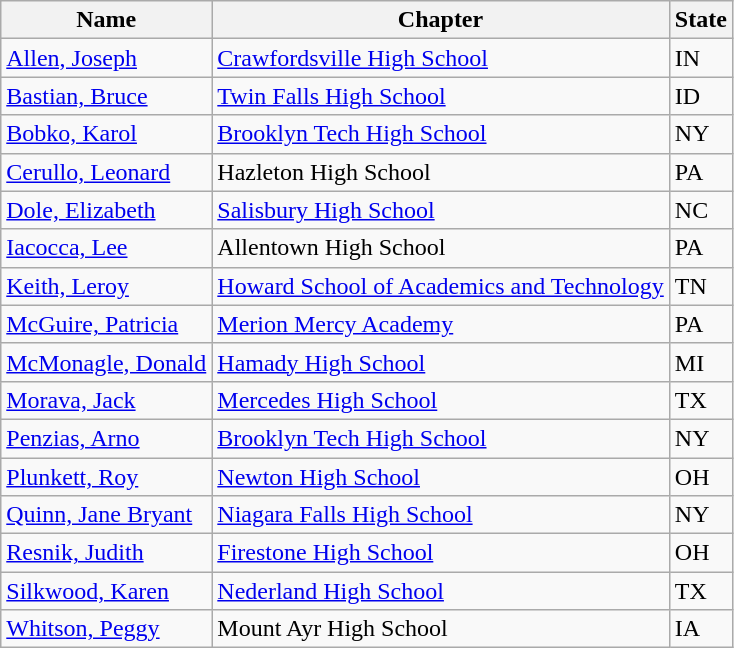<table class="wikitable">
<tr>
<th>Name</th>
<th>Chapter</th>
<th>State</th>
</tr>
<tr>
<td><a href='#'>Allen, Joseph</a></td>
<td><a href='#'>Crawfordsville High School</a></td>
<td>IN</td>
</tr>
<tr>
<td><a href='#'>Bastian, Bruce</a></td>
<td><a href='#'>Twin Falls High School</a></td>
<td>ID</td>
</tr>
<tr>
<td><a href='#'>Bobko, Karol</a></td>
<td><a href='#'>Brooklyn Tech High School</a></td>
<td>NY</td>
</tr>
<tr>
<td><a href='#'>Cerullo, Leonard</a></td>
<td>Hazleton High School</td>
<td>PA</td>
</tr>
<tr>
<td><a href='#'>Dole, Elizabeth</a></td>
<td><a href='#'>Salisbury High School</a></td>
<td>NC</td>
</tr>
<tr>
<td><a href='#'>Iacocca, Lee</a></td>
<td>Allentown High School</td>
<td>PA</td>
</tr>
<tr>
<td><a href='#'>Keith, Leroy</a></td>
<td><a href='#'>Howard School of Academics and Technology</a></td>
<td>TN</td>
</tr>
<tr>
<td><a href='#'>McGuire, Patricia</a></td>
<td><a href='#'>Merion Mercy Academy</a></td>
<td>PA</td>
</tr>
<tr>
<td><a href='#'>McMonagle, Donald</a></td>
<td><a href='#'>Hamady High School</a></td>
<td>MI</td>
</tr>
<tr>
<td><a href='#'>Morava, Jack</a></td>
<td><a href='#'>Mercedes High School</a></td>
<td>TX</td>
</tr>
<tr>
<td><a href='#'>Penzias, Arno</a></td>
<td><a href='#'>Brooklyn Tech High School</a></td>
<td>NY</td>
</tr>
<tr>
<td><a href='#'>Plunkett, Roy</a></td>
<td><a href='#'>Newton High School</a></td>
<td>OH</td>
</tr>
<tr>
<td><a href='#'>Quinn, Jane Bryant</a></td>
<td><a href='#'>Niagara Falls High School</a></td>
<td>NY</td>
</tr>
<tr>
<td><a href='#'>Resnik, Judith</a></td>
<td><a href='#'>Firestone High School</a></td>
<td>OH</td>
</tr>
<tr>
<td><a href='#'>Silkwood, Karen</a></td>
<td><a href='#'>Nederland High School</a></td>
<td>TX</td>
</tr>
<tr>
<td><a href='#'>Whitson, Peggy</a></td>
<td>Mount Ayr High School</td>
<td>IA</td>
</tr>
</table>
